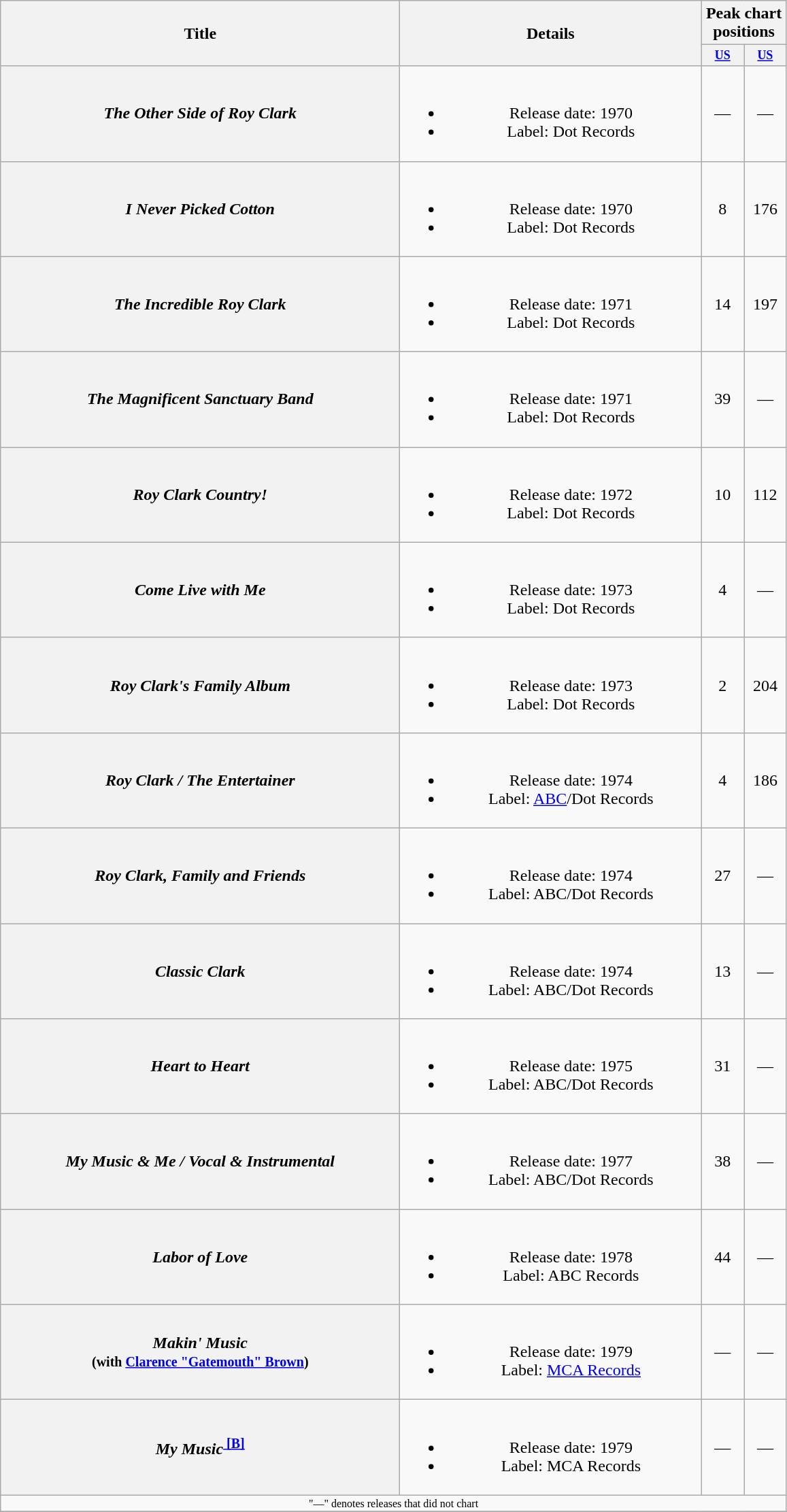<table class="wikitable plainrowheaders" style="text-align:center;">
<tr>
<th rowspan="2" style="width:24em;">Title</th>
<th rowspan="2" style="width:18em;">Details</th>
<th colspan="2">Peak chart<br>positions</th>
</tr>
<tr style="font-size:smaller;">
<th scope="col" style="width:3em;font-size:90%;"><a href='#'>US </a><br></th>
<th scope="col" style="width:3em;font-size:90%;"><a href='#'>US</a><br></th>
</tr>
<tr>
<th scope="row"><em>The Other Side of Roy Clark</em></th>
<td><br><ul><li>Release date: 1970</li><li>Label: Dot Records</li></ul></td>
<td>—</td>
<td>—</td>
</tr>
<tr>
<th scope="row"><em>I Never Picked Cotton</em></th>
<td><br><ul><li>Release date: 1970</li><li>Label: Dot Records</li></ul></td>
<td>8</td>
<td>176</td>
</tr>
<tr>
<th scope="row"><em>The Incredible Roy Clark</em></th>
<td><br><ul><li>Release date: 1971</li><li>Label: Dot Records</li></ul></td>
<td>14</td>
<td>197</td>
</tr>
<tr>
<th scope="row"><em>The Magnificent Sanctuary Band</em></th>
<td><br><ul><li>Release date: 1971</li><li>Label: Dot Records</li></ul></td>
<td>39</td>
<td>—</td>
</tr>
<tr>
<th scope="row"><em>Roy Clark Country!</em></th>
<td><br><ul><li>Release date: 1972</li><li>Label: Dot Records</li></ul></td>
<td>10</td>
<td>112</td>
</tr>
<tr>
<th scope="row"><em>Come Live with Me</em></th>
<td><br><ul><li>Release date: 1973</li><li>Label: Dot Records</li></ul></td>
<td>4</td>
<td>—</td>
</tr>
<tr>
<th scope="row"><em>Roy Clark's Family Album</em></th>
<td><br><ul><li>Release date: 1973</li><li>Label: Dot Records</li></ul></td>
<td>2</td>
<td>204</td>
</tr>
<tr>
<th scope="row"><em>Roy Clark / The Entertainer</em></th>
<td><br><ul><li>Release date: 1974</li><li>Label: <a href='#'>ABC</a>/Dot Records</li></ul></td>
<td>4</td>
<td>186</td>
</tr>
<tr>
<th scope="row"><em>Roy Clark, Family and Friends</em></th>
<td><br><ul><li>Release date: 1974</li><li>Label: ABC/Dot Records</li></ul></td>
<td>27</td>
<td>—</td>
</tr>
<tr>
<th scope="row"><em>Classic Clark</em></th>
<td><br><ul><li>Release date: 1974</li><li>Label: ABC/Dot Records</li></ul></td>
<td>13</td>
<td>—</td>
</tr>
<tr>
<th scope="row"><em>Heart to Heart</em></th>
<td><br><ul><li>Release date: 1975</li><li>Label: ABC/Dot Records</li></ul></td>
<td>31</td>
<td>—</td>
</tr>
<tr>
<th scope="row"><em>My Music & Me / Vocal & Instrumental</em></th>
<td><br><ul><li>Release date: 1977</li><li>Label: ABC/Dot Records</li></ul></td>
<td>38</td>
<td>—</td>
</tr>
<tr>
<th scope="row"><em>Labor of Love</em></th>
<td><br><ul><li>Release date: 1978</li><li>Label: ABC Records</li></ul></td>
<td>44</td>
<td>—</td>
</tr>
<tr>
<th scope="row"><em>Makin' Music</em><br><small>(with <a href='#'>Clarence "Gatemouth" Brown</a>)</small></th>
<td><br><ul><li>Release date: 1979</li><li>Label: <a href='#'>MCA Records</a></li></ul></td>
<td>—</td>
<td>—</td>
</tr>
<tr>
<th scope="row"><em>My Music</em><sup><span></span><a href='#'> <strong>[B]</strong></a></sup></th>
<td><br><ul><li>Release date: 1979</li><li>Label: MCA Records</li></ul></td>
<td>—</td>
<td>—</td>
</tr>
<tr>
<td colspan="4" style="font-size: 8pt">"—" denotes releases that did not chart</td>
</tr>
<tr>
</tr>
</table>
